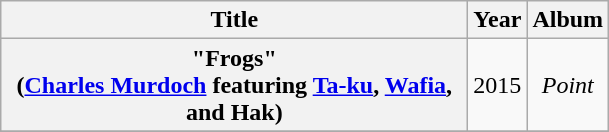<table class="wikitable plainrowheaders" style="text-align:center;">
<tr>
<th scope="col" style="width:19em;">Title</th>
<th scope="col">Year</th>
<th scope="col">Album</th>
</tr>
<tr>
<th scope="row">"Frogs"<br><span>(<a href='#'>Charles Murdoch</a> featuring <a href='#'>Ta-ku</a>, <a href='#'>Wafia</a>, and Hak)</span></th>
<td>2015</td>
<td><em>Point</em></td>
</tr>
<tr>
</tr>
</table>
